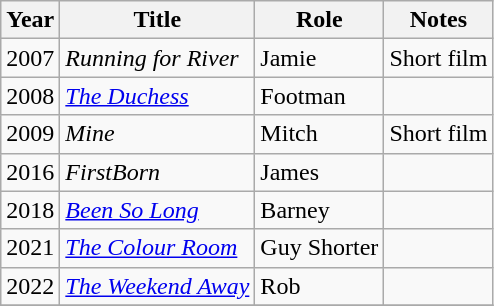<table class="wikitable sortable">
<tr>
<th>Year</th>
<th>Title</th>
<th>Role</th>
<th class="unsortable">Notes</th>
</tr>
<tr>
<td>2007</td>
<td><em>Running for River</em></td>
<td>Jamie</td>
<td>Short film</td>
</tr>
<tr>
<td>2008</td>
<td><em><a href='#'>The Duchess</a></em></td>
<td>Footman</td>
<td></td>
</tr>
<tr>
<td>2009</td>
<td><em>Mine</em></td>
<td>Mitch</td>
<td>Short film</td>
</tr>
<tr>
<td>2016</td>
<td><em>FirstBorn</em></td>
<td>James</td>
<td></td>
</tr>
<tr>
<td>2018</td>
<td><em><a href='#'>Been So Long</a></em></td>
<td>Barney</td>
<td></td>
</tr>
<tr>
<td>2021</td>
<td><em><a href='#'>The Colour Room</a></em></td>
<td>Guy Shorter</td>
<td></td>
</tr>
<tr>
<td>2022</td>
<td><em><a href='#'>The Weekend Away</a></em></td>
<td>Rob</td>
<td></td>
</tr>
<tr>
</tr>
</table>
